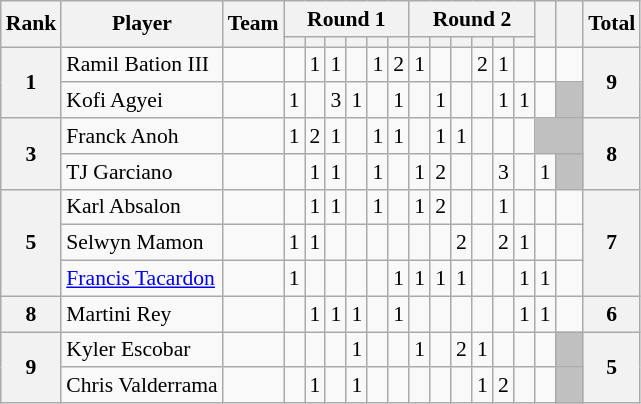<table class="wikitable" style="text-align:center; font-size:90%">
<tr>
<th rowspan=2>Rank</th>
<th rowspan=2>Player</th>
<th rowspan=2>Team</th>
<th colspan=6>Round 1</th>
<th colspan=6>Round 2</th>
<th rowspan=2></th>
<th rowspan=2>    </th>
<th rowspan=2>Total</th>
</tr>
<tr>
<th></th>
<th></th>
<th></th>
<th></th>
<th></th>
<th></th>
<th></th>
<th></th>
<th></th>
<th></th>
<th></th>
<th></th>
</tr>
<tr>
<th rowspan=2>1</th>
<td align=left> Ramil Bation III</td>
<td align=left></td>
<td></td>
<td>1</td>
<td>1</td>
<td></td>
<td>1</td>
<td>2</td>
<td>1</td>
<td></td>
<td></td>
<td>2</td>
<td>1</td>
<td></td>
<td></td>
<td></td>
<th rowspan=2>9</th>
</tr>
<tr>
<td align=left> Kofi Agyei</td>
<td align=left></td>
<td>1</td>
<td></td>
<td>3</td>
<td>1</td>
<td></td>
<td>1</td>
<td></td>
<td>1</td>
<td></td>
<td></td>
<td>1</td>
<td>1</td>
<td></td>
<td bgcolor=silver></td>
</tr>
<tr>
<th rowspan=2>3</th>
<td align=left> Franck Anoh</td>
<td align=left></td>
<td>1</td>
<td>2</td>
<td>1</td>
<td></td>
<td>1</td>
<td>1</td>
<td></td>
<td>1</td>
<td>1</td>
<td></td>
<td></td>
<td></td>
<td colspan=2 bgcolor="silver"></td>
<th rowspan=2>8</th>
</tr>
<tr>
<td align=left> TJ Garciano</td>
<td align=left></td>
<td></td>
<td>1</td>
<td>1</td>
<td></td>
<td>1</td>
<td></td>
<td>1</td>
<td>2</td>
<td></td>
<td></td>
<td>3</td>
<td></td>
<td>1</td>
<td bgcolor="silver"></td>
</tr>
<tr>
<th rowspan=3>5</th>
<td align=left> Karl Absalon</td>
<td align=left></td>
<td></td>
<td>1</td>
<td>1</td>
<td></td>
<td>1</td>
<td></td>
<td>1</td>
<td>2</td>
<td></td>
<td></td>
<td>1</td>
<td></td>
<td></td>
<td></td>
<th rowspan=3>7</th>
</tr>
<tr>
<td align=left> Selwyn Mamon</td>
<td align=left></td>
<td>1</td>
<td>1</td>
<td></td>
<td></td>
<td></td>
<td></td>
<td></td>
<td></td>
<td>2</td>
<td></td>
<td>2</td>
<td>1</td>
<td></td>
<td></td>
</tr>
<tr>
<td align=left> <a href='#'>Francis Tacardon</a></td>
<td align=left></td>
<td>1</td>
<td></td>
<td></td>
<td></td>
<td></td>
<td>1</td>
<td>1</td>
<td>1</td>
<td>1</td>
<td></td>
<td></td>
<td>1</td>
<td>1</td>
<td></td>
</tr>
<tr>
<th>8</th>
<td align=left> Martini Rey</td>
<td align=left></td>
<td></td>
<td>1</td>
<td>1</td>
<td>1</td>
<td></td>
<td>1</td>
<td></td>
<td></td>
<td></td>
<td></td>
<td></td>
<td>1</td>
<td>1</td>
<td></td>
<th>6</th>
</tr>
<tr>
<th rowspan=3>9</th>
<td align=left> Kyler Escobar</td>
<td align=left></td>
<td></td>
<td></td>
<td></td>
<td>1</td>
<td></td>
<td></td>
<td>1</td>
<td></td>
<td>2</td>
<td>1</td>
<td></td>
<td></td>
<td></td>
<td bgcolor=silver></td>
<th rowspan=3>5</th>
</tr>
<tr>
<td align=left> Chris Valderrama</td>
<td align=left></td>
<td></td>
<td>1</td>
<td></td>
<td>1</td>
<td></td>
<td></td>
<td></td>
<td></td>
<td></td>
<td>1</td>
<td>2</td>
<td></td>
<td></td>
<td bgcolor=silver><br></td>
</tr>
</table>
